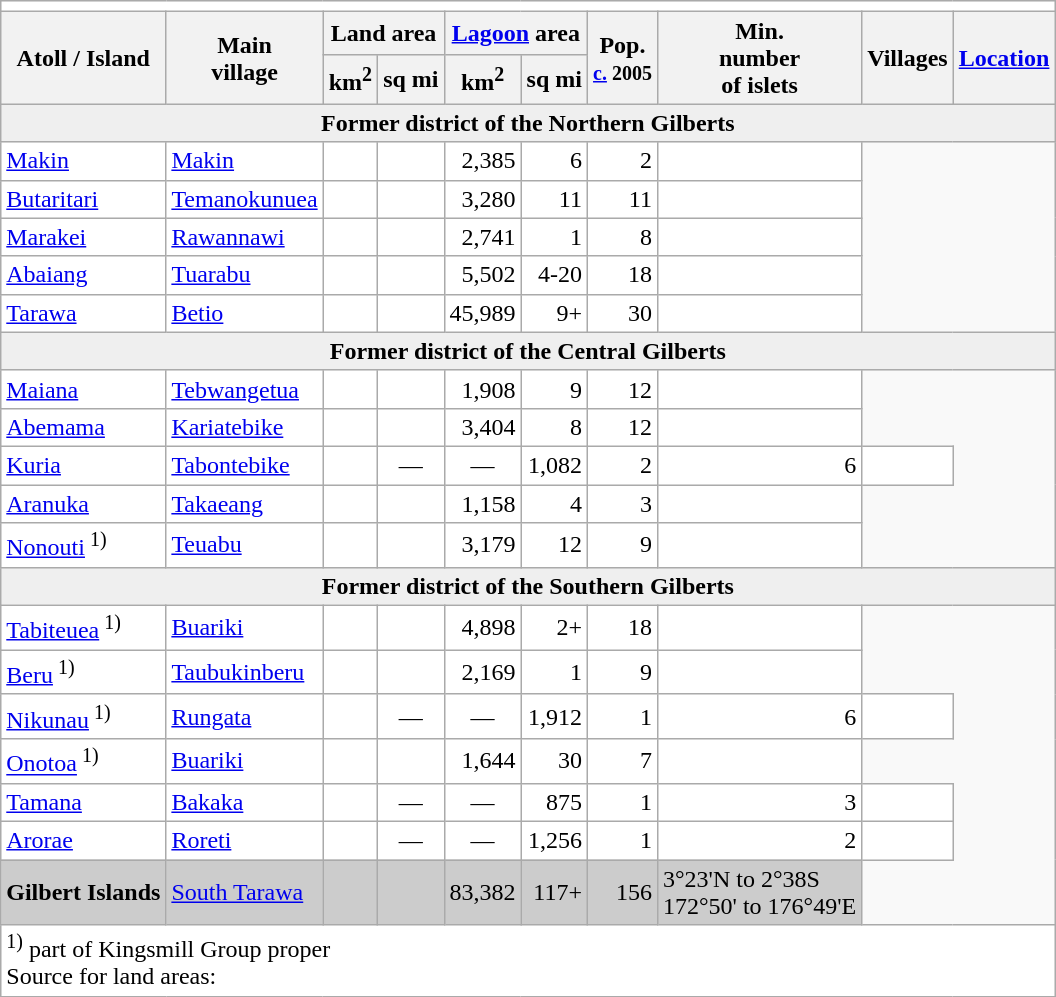<table class="wikitable" style="clear:both">
<tr>
<th colspan="25"  style="background:#fff; horizontal-align:left; vertical-align:top;"></th>
</tr>
<tr>
<th rowspan=2>Atoll / Island</th>
<th rowspan=2>Main<br>village</th>
<th colspan=2>Land area</th>
<th colspan=2><a href='#'>Lagoon</a> area</th>
<th rowspan=2>Pop.<br><small><a href='#'>c.</a> 2005</small></th>
<th rowspan=2>Min.<br>number<br>of islets</th>
<th rowspan=2>Villages</th>
<th rowspan=2><a href='#'>Location</a></th>
</tr>
<tr>
<th>km<sup>2</sup></th>
<th>sq mi</th>
<th>km<sup>2</sup></th>
<th>sq mi</th>
</tr>
<tr>
<td colspan="11"  style="text-align:center; background:#efefef;"><strong>Former district of the Northern Gilberts</strong></td>
</tr>
<tr style="background:#fff;">
<td><a href='#'>Makin</a></td>
<td><a href='#'>Makin</a></td>
<td></td>
<td></td>
<td align=right>2,385</td>
<td align=right>6</td>
<td align=right>2</td>
<td></td>
</tr>
<tr style="background:#fff;">
<td><a href='#'>Butaritari</a></td>
<td><a href='#'>Temanokunuea</a></td>
<td></td>
<td></td>
<td align=right>3,280</td>
<td align=right>11</td>
<td align=right>11</td>
<td></td>
</tr>
<tr style="background:#fff;">
<td><a href='#'>Marakei</a></td>
<td><a href='#'>Rawannawi</a></td>
<td></td>
<td></td>
<td align=right>2,741</td>
<td align=right>1</td>
<td align=right>8</td>
<td></td>
</tr>
<tr style="background:#fff;">
<td><a href='#'>Abaiang</a></td>
<td><a href='#'>Tuarabu</a></td>
<td></td>
<td></td>
<td align=right>5,502</td>
<td align=right>4-20</td>
<td align=right>18</td>
<td></td>
</tr>
<tr style="background:#fff;">
<td><a href='#'>Tarawa</a></td>
<td><a href='#'>Betio</a></td>
<td></td>
<td></td>
<td align=right>45,989</td>
<td align=right>9+</td>
<td align=right>30</td>
<td></td>
</tr>
<tr>
<td colspan="11"  style="text-align:center; background:#efefef;"><strong>Former district of the Central Gilberts</strong></td>
</tr>
<tr style="background:#fff;">
<td><a href='#'>Maiana</a></td>
<td><a href='#'>Tebwangetua</a></td>
<td></td>
<td></td>
<td align=right>1,908</td>
<td align=right>9</td>
<td align=right>12</td>
<td></td>
</tr>
<tr style="background:#fff;">
<td><a href='#'>Abemama</a></td>
<td><a href='#'>Kariatebike</a></td>
<td></td>
<td></td>
<td align=right>3,404</td>
<td align=right>8</td>
<td align=right>12</td>
<td></td>
</tr>
<tr style="background:#fff;">
<td><a href='#'>Kuria</a></td>
<td><a href='#'>Tabontebike</a></td>
<td></td>
<td align=center>—</td>
<td align=center>—</td>
<td align=right>1,082</td>
<td align=right>2</td>
<td align=right>6</td>
<td></td>
</tr>
<tr style="background:#fff;">
<td><a href='#'>Aranuka</a></td>
<td><a href='#'>Takaeang</a></td>
<td></td>
<td></td>
<td align=right>1,158</td>
<td align=right>4</td>
<td align=right>3</td>
<td></td>
</tr>
<tr style="background:#fff;">
<td><a href='#'>Nonouti</a><sup> 1)</sup></td>
<td><a href='#'>Teuabu</a></td>
<td></td>
<td></td>
<td align=right>3,179</td>
<td align=right>12</td>
<td align=right>9</td>
<td></td>
</tr>
<tr>
<td colspan="11"  style="text-align:center; background:#efefef;"><strong>Former district of the Southern Gilberts</strong></td>
</tr>
<tr style="background:#fff;">
<td><a href='#'>Tabiteuea</a><sup> 1)</sup></td>
<td><a href='#'>Buariki</a></td>
<td></td>
<td></td>
<td align=right>4,898</td>
<td align=right>2+</td>
<td align=right>18</td>
<td></td>
</tr>
<tr style="background:#fff;">
<td><a href='#'>Beru</a><sup> 1)</sup></td>
<td><a href='#'>Taubukinberu</a></td>
<td></td>
<td></td>
<td align=right>2,169</td>
<td align=right>1</td>
<td align=right>9</td>
<td></td>
</tr>
<tr style="background:#fff;">
<td><a href='#'>Nikunau</a><sup> 1)</sup></td>
<td><a href='#'>Rungata</a></td>
<td></td>
<td align=center>—</td>
<td align=center>—</td>
<td align=right>1,912</td>
<td align=right>1</td>
<td align=right>6</td>
<td></td>
</tr>
<tr style="background:#fff;">
<td><a href='#'>Onotoa</a><sup> 1)</sup></td>
<td><a href='#'>Buariki</a></td>
<td></td>
<td></td>
<td align=right>1,644</td>
<td align=right>30</td>
<td align=right>7</td>
<td></td>
</tr>
<tr style="background:#fff;">
<td><a href='#'>Tamana</a></td>
<td><a href='#'>Bakaka</a></td>
<td></td>
<td align=center>—</td>
<td align=center>—</td>
<td align=right>875</td>
<td align=right>1</td>
<td align=right>3</td>
<td></td>
</tr>
<tr style="background:#fff;">
<td><a href='#'>Arorae</a></td>
<td><a href='#'>Roreti</a></td>
<td></td>
<td align=center>—</td>
<td align=center>—</td>
<td align=right>1,256</td>
<td align=right>1</td>
<td align=right>2</td>
<td></td>
</tr>
<tr style="background:#ccc;">
<td><strong>Gilbert Islands</strong></td>
<td><a href='#'>South Tarawa</a></td>
<td></td>
<td></td>
<td align=right>83,382</td>
<td align=right>117+</td>
<td align=right>156</td>
<td>3°23'N to 2°38S<br>172°50' to 176°49'E</td>
</tr>
<tr>
<td colspan="11" style="background:#fff;"><sup>1)</sup> part of Kingsmill Group proper<br>Source for land areas: </td>
</tr>
</table>
